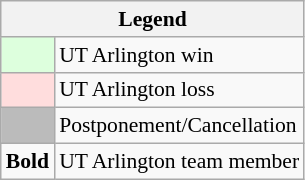<table class="wikitable" style="font-size:90%">
<tr>
<th colspan="2">Legend</th>
</tr>
<tr>
<td bgcolor="#ddffdd"> </td>
<td>UT Arlington win</td>
</tr>
<tr>
<td bgcolor="#ffdddd"> </td>
<td>UT Arlington loss</td>
</tr>
<tr>
<td bgcolor="#bbbbbb"> </td>
<td>Postponement/Cancellation</td>
</tr>
<tr>
<td><strong>Bold</strong></td>
<td>UT Arlington team member</td>
</tr>
</table>
